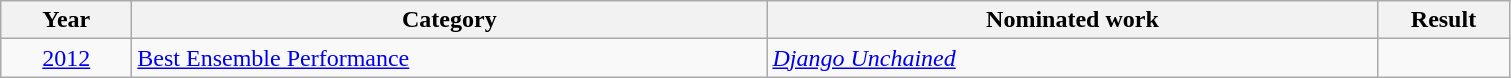<table class=wikitable>
<tr>
<th scope="col" style="width:5em;">Year</th>
<th scope="col" style="width:26em;">Category</th>
<th scope="col" style="width:25em;">Nominated work</th>
<th scope="col" style="width:5em;">Result</th>
</tr>
<tr>
<td style="text-align:center;"><a href='#'>2012</a></td>
<td><a href='#'>Best Ensemble Performance</a></td>
<td><em><a href='#'>Django Unchained</a></em></td>
<td></td>
</tr>
</table>
